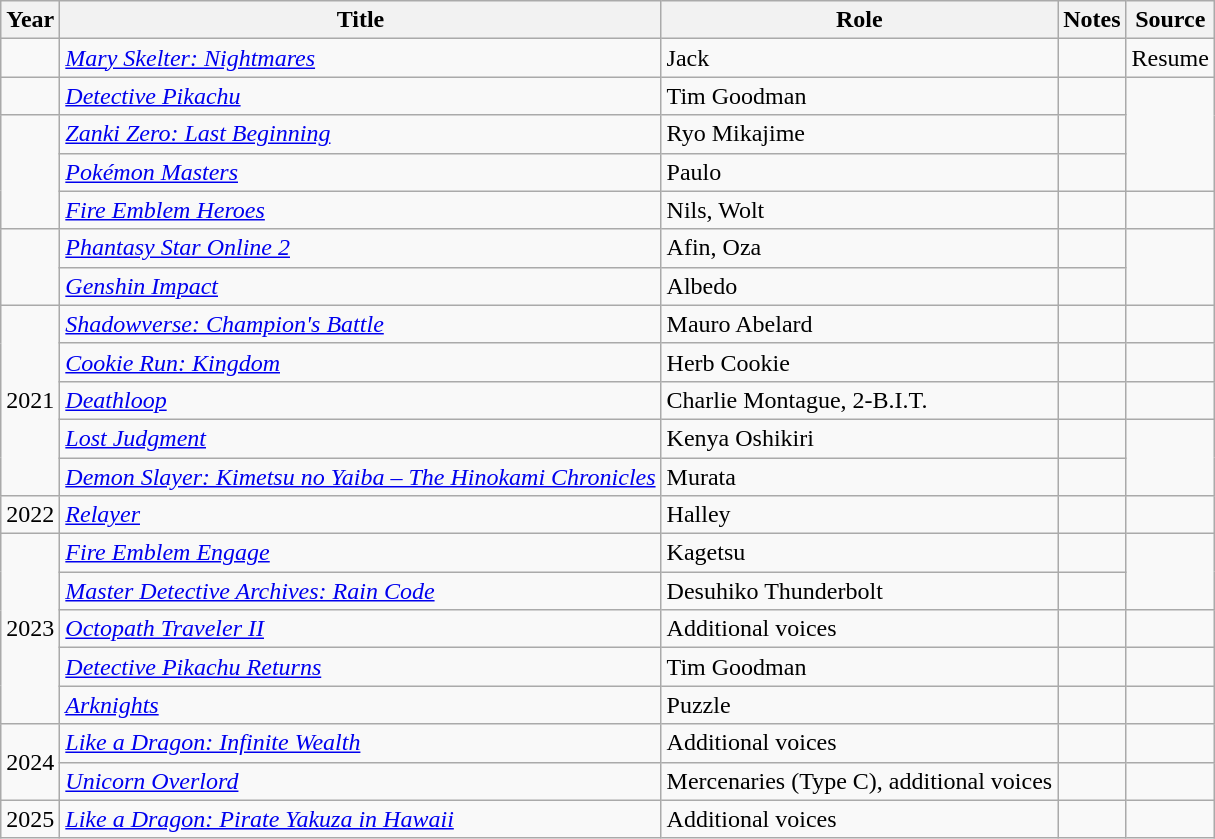<table class="wikitable sortable">
<tr>
<th>Year</th>
<th>Title</th>
<th>Role</th>
<th>Notes</th>
<th>Source<strong></strong></th>
</tr>
<tr>
<td></td>
<td><em><a href='#'>Mary Skelter: Nightmares</a></em></td>
<td>Jack</td>
<td></td>
<td>Resume</td>
</tr>
<tr>
<td></td>
<td><em><a href='#'>Detective Pikachu</a></em></td>
<td>Tim Goodman</td>
<td></td>
<td rowspan="3"></td>
</tr>
<tr>
<td rowspan="3"></td>
<td><em><a href='#'>Zanki Zero: Last Beginning</a></em></td>
<td>Ryo Mikajime</td>
<td></td>
</tr>
<tr>
<td><em><a href='#'>Pokémon Masters</a></em></td>
<td>Paulo</td>
<td></td>
</tr>
<tr>
<td><em><a href='#'>Fire Emblem Heroes</a></em></td>
<td>Nils, Wolt</td>
<td></td>
<td></td>
</tr>
<tr>
<td rowspan="2"></td>
<td><em><a href='#'>Phantasy Star Online 2</a></em></td>
<td>Afin, Oza</td>
<td></td>
<td rowspan="2"></td>
</tr>
<tr>
<td><em><a href='#'>Genshin Impact</a></em></td>
<td>Albedo</td>
<td></td>
</tr>
<tr>
<td rowspan="5">2021</td>
<td><em><a href='#'>Shadowverse: Champion's Battle</a></em></td>
<td>Mauro Abelard</td>
<td></td>
<td></td>
</tr>
<tr>
<td><em><a href='#'>Cookie Run: Kingdom</a></em></td>
<td>Herb Cookie</td>
<td></td>
<td></td>
</tr>
<tr>
<td><em><a href='#'>Deathloop</a></em></td>
<td>Charlie Montague, 2-B.I.T.</td>
<td></td>
<td></td>
</tr>
<tr>
<td><em><a href='#'>Lost Judgment</a></em></td>
<td>Kenya Oshikiri</td>
<td></td>
<td rowspan="2"></td>
</tr>
<tr>
<td><em><a href='#'>Demon Slayer: Kimetsu no Yaiba – The Hinokami Chronicles</a></em></td>
<td>Murata</td>
<td></td>
</tr>
<tr>
<td>2022</td>
<td><em><a href='#'>Relayer</a></em></td>
<td>Halley</td>
<td></td>
<td></td>
</tr>
<tr>
<td rowspan="5">2023</td>
<td><em><a href='#'>Fire Emblem Engage</a></em></td>
<td>Kagetsu</td>
<td></td>
<td rowspan="2"></td>
</tr>
<tr>
<td><em><a href='#'>Master Detective Archives: Rain Code</a></em></td>
<td>Desuhiko Thunderbolt</td>
<td></td>
</tr>
<tr>
<td><em><a href='#'>Octopath Traveler II</a></em></td>
<td>Additional voices</td>
<td></td>
<td></td>
</tr>
<tr>
<td><em><a href='#'>Detective Pikachu Returns</a></em></td>
<td>Tim Goodman</td>
<td></td>
<td></td>
</tr>
<tr>
<td><em><a href='#'>Arknights</a></em></td>
<td>Puzzle</td>
<td></td>
<td></td>
</tr>
<tr>
<td rowspan="2">2024</td>
<td><em><a href='#'>Like a Dragon: Infinite Wealth</a></em></td>
<td>Additional voices</td>
<td></td>
<td></td>
</tr>
<tr>
<td><em><a href='#'>Unicorn Overlord</a></em></td>
<td>Mercenaries (Type C), additional voices</td>
<td></td>
<td></td>
</tr>
<tr>
<td>2025</td>
<td><em><a href='#'>Like a Dragon: Pirate Yakuza in Hawaii</a></em></td>
<td>Additional voices</td>
<td></td>
<td></td>
</tr>
</table>
